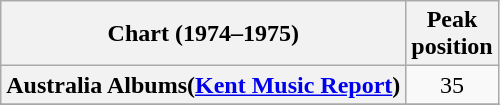<table class="wikitable sortable plainrowheaders" style="text-align:center">
<tr>
<th scope="col">Chart (1974–1975)</th>
<th scope="col">Peak<br>position</th>
</tr>
<tr>
<th scope="row">Australia Albums(<a href='#'>Kent Music Report</a>)</th>
<td>35</td>
</tr>
<tr>
</tr>
<tr>
</tr>
</table>
